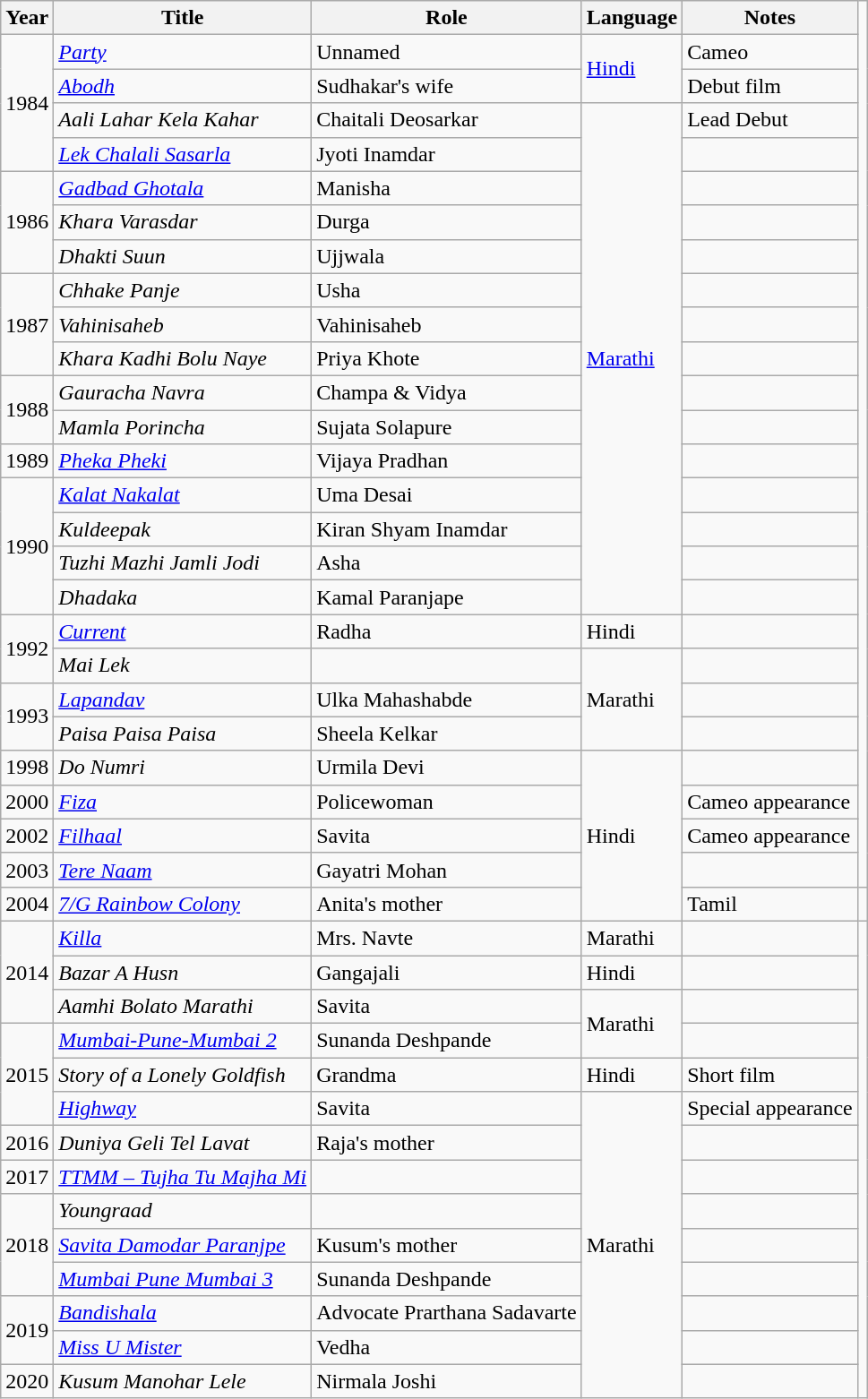<table class="wikitable sortable">
<tr>
<th>Year</th>
<th>Title</th>
<th>Role</th>
<th>Language</th>
<th>Notes</th>
</tr>
<tr>
<td rowspan="4">1984</td>
<td><em><a href='#'>Party</a></em></td>
<td>Unnamed</td>
<td rowspan="2"><a href='#'>Hindi</a></td>
<td>Cameo</td>
</tr>
<tr>
<td><em><a href='#'>Abodh</a></em></td>
<td>Sudhakar's wife</td>
<td>Debut film</td>
</tr>
<tr>
<td><em>Aali Lahar Kela Kahar</em></td>
<td>Chaitali Deosarkar</td>
<td rowspan="15"><a href='#'>Marathi</a></td>
<td>Lead Debut</td>
</tr>
<tr>
<td><em><a href='#'>Lek Chalali Sasarla</a></em></td>
<td>Jyoti Inamdar</td>
<td></td>
</tr>
<tr>
<td rowspan="3">1986</td>
<td><em><a href='#'>Gadbad Ghotala</a></em></td>
<td>Manisha</td>
<td></td>
</tr>
<tr>
<td><em>Khara Varasdar</em></td>
<td>Durga</td>
<td></td>
</tr>
<tr>
<td><em>Dhakti Suun</em></td>
<td>Ujjwala</td>
<td></td>
</tr>
<tr>
<td rowspan="3">1987</td>
<td><em>Chhake Panje</em></td>
<td>Usha</td>
<td></td>
</tr>
<tr>
<td><em>Vahinisaheb</em></td>
<td>Vahinisaheb</td>
<td></td>
</tr>
<tr>
<td><em>Khara Kadhi Bolu Naye</em></td>
<td>Priya Khote</td>
<td></td>
</tr>
<tr>
<td rowspan="2">1988</td>
<td><em>Gauracha Navra</em></td>
<td>Champa & Vidya</td>
<td></td>
</tr>
<tr>
<td><em>Mamla Porincha</em></td>
<td>Sujata Solapure</td>
<td></td>
</tr>
<tr>
<td>1989</td>
<td><em><a href='#'>Pheka Pheki</a></em></td>
<td>Vijaya Pradhan</td>
<td></td>
</tr>
<tr>
<td rowspan="4">1990</td>
<td><em><a href='#'>Kalat Nakalat</a></em></td>
<td>Uma Desai</td>
<td></td>
</tr>
<tr>
<td><em>Kuldeepak</em></td>
<td>Kiran Shyam Inamdar</td>
<td></td>
</tr>
<tr>
<td><em>Tuzhi Mazhi Jamli Jodi</em></td>
<td>Asha</td>
<td></td>
</tr>
<tr>
<td><em>Dhadaka</em></td>
<td>Kamal Paranjape</td>
<td></td>
</tr>
<tr>
<td rowspan="2">1992</td>
<td><em><a href='#'>Current</a></em></td>
<td>Radha</td>
<td>Hindi</td>
<td></td>
</tr>
<tr>
<td><em>Mai Lek</em></td>
<td></td>
<td rowspan="3">Marathi</td>
<td></td>
</tr>
<tr>
<td rowspan="2">1993</td>
<td><em><a href='#'>Lapandav</a></em></td>
<td>Ulka Mahashabde</td>
<td></td>
</tr>
<tr>
<td><em>Paisa Paisa Paisa</em></td>
<td>Sheela Kelkar</td>
<td></td>
</tr>
<tr>
<td>1998</td>
<td><em>Do Numri</em></td>
<td>Urmila Devi</td>
<td rowspan="5">Hindi</td>
<td></td>
</tr>
<tr>
<td>2000</td>
<td><em><a href='#'>Fiza</a></em></td>
<td>Policewoman</td>
<td>Cameo appearance</td>
</tr>
<tr>
<td>2002</td>
<td><em><a href='#'>Filhaal</a></em></td>
<td>Savita</td>
<td>Cameo appearance</td>
</tr>
<tr>
<td>2003</td>
<td><em><a href='#'>Tere Naam</a></em></td>
<td>Gayatri Mohan</td>
<td></td>
</tr>
<tr>
<td>2004</td>
<td><em><a href='#'>7/G Rainbow Colony</a></em></td>
<td>Anita's mother</td>
<td>Tamil</td>
<td></td>
</tr>
<tr>
<td rowspan="3">2014</td>
<td><em><a href='#'>Killa</a></em></td>
<td>Mrs. Navte</td>
<td>Marathi</td>
<td></td>
</tr>
<tr>
<td><em>Bazar A Husn</em></td>
<td>Gangajali</td>
<td>Hindi</td>
<td></td>
</tr>
<tr>
<td><em>Aamhi Bolato Marathi</em></td>
<td>Savita</td>
<td rowspan="2">Marathi</td>
<td></td>
</tr>
<tr>
<td rowspan="3">2015</td>
<td><em><a href='#'>Mumbai-Pune-Mumbai 2</a></em></td>
<td>Sunanda Deshpande</td>
<td></td>
</tr>
<tr>
<td><em>Story of a Lonely Goldfish</em></td>
<td>Grandma</td>
<td>Hindi</td>
<td>Short film</td>
</tr>
<tr>
<td><em><a href='#'>Highway</a></em></td>
<td>Savita</td>
<td rowspan="9">Marathi</td>
<td>Special appearance</td>
</tr>
<tr>
<td>2016</td>
<td><em>Duniya Geli Tel Lavat</em></td>
<td>Raja's mother</td>
<td></td>
</tr>
<tr>
<td>2017</td>
<td><em><a href='#'>TTMM – Tujha Tu Majha Mi</a></em></td>
<td></td>
<td></td>
</tr>
<tr>
<td rowspan="3">2018</td>
<td><em>Youngraad</em></td>
<td></td>
<td></td>
</tr>
<tr>
<td><em><a href='#'>Savita Damodar Paranjpe</a></em></td>
<td>Kusum's mother</td>
<td></td>
</tr>
<tr>
<td><em><a href='#'>Mumbai Pune Mumbai 3</a></em></td>
<td>Sunanda Deshpande</td>
<td></td>
</tr>
<tr>
<td rowspan="2">2019</td>
<td><em><a href='#'>Bandishala</a></em></td>
<td>Advocate Prarthana Sadavarte</td>
<td></td>
</tr>
<tr>
<td><em><a href='#'>Miss U Mister</a></em></td>
<td>Vedha</td>
<td></td>
</tr>
<tr>
<td>2020</td>
<td><em>Kusum Manohar Lele</em></td>
<td>Nirmala Joshi</td>
<td></td>
</tr>
</table>
